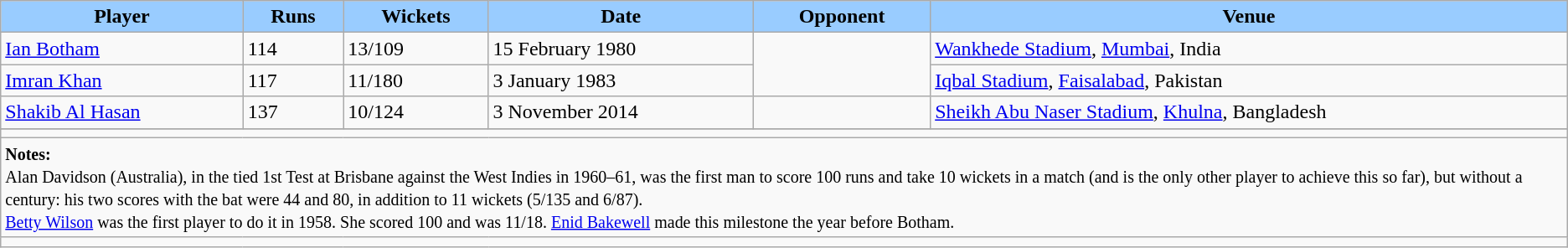<table class="wikitable">
<tr style="background:#9cf;">
<td style="text-align:center;"><strong>Player</strong></td>
<td style="text-align:center;"><strong>Runs</strong></td>
<td style="text-align:center;"><strong>Wickets</strong></td>
<td style="text-align:center;"><strong>Date</strong></td>
<td style="text-align:center;"><strong>Opponent</strong></td>
<td style="text-align:center;"><strong>Venue</strong></td>
</tr>
<tr>
<td> <a href='#'>Ian Botham</a></td>
<td>114</td>
<td>13/109</td>
<td>15 February 1980</td>
<td rowspan=2></td>
<td><a href='#'>Wankhede Stadium</a>, <a href='#'>Mumbai</a>, India</td>
</tr>
<tr>
<td> <a href='#'>Imran Khan</a></td>
<td>117</td>
<td>11/180</td>
<td>3 January 1983</td>
<td><a href='#'>Iqbal Stadium</a>, <a href='#'>Faisalabad</a>, Pakistan</td>
</tr>
<tr>
<td> <a href='#'>Shakib Al Hasan</a></td>
<td>137</td>
<td>10/124</td>
<td>3 November 2014</td>
<td></td>
<td><a href='#'>Sheikh Abu Naser Stadium</a>, <a href='#'>Khulna</a>, Bangladesh</td>
</tr>
<tr>
</tr>
<tr class=sortbottom>
<td colspan=6></td>
</tr>
<tr>
<td colspan=6><small><strong>Notes:</strong><br>Alan Davidson (Australia), in the tied 1st Test at Brisbane against the West Indies in 1960–61, was the first man to score 100 runs and take 10 wickets in a match (and is the only other player to achieve this so far), but without a century: his two scores with the bat were 44 and 80, in addition to 11 wickets (5/135 and 6/87).<br><a href='#'>Betty Wilson</a> was the first player to do it in 1958. She scored 100 and was 11/18. <a href='#'>Enid Bakewell</a> made this milestone the year before Botham.</small></td>
</tr>
<tr>
<td colspan=6></td>
</tr>
</table>
